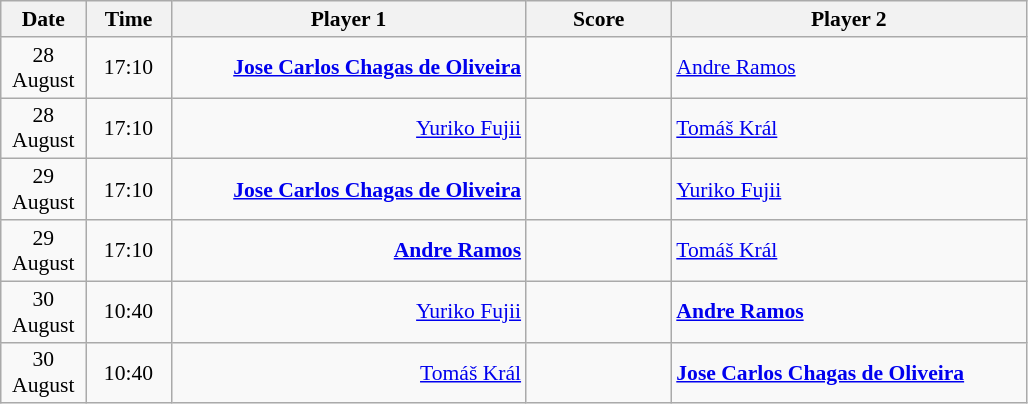<table class="wikitable" style="font-size:90%; text-align:center">
<tr>
<th width="50">Date</th>
<th width="50">Time</th>
<th width="230">Player 1</th>
<th width="90">Score</th>
<th width="230">Player 2</th>
</tr>
<tr>
<td>28 August</td>
<td>17:10</td>
<td align="right"><strong><a href='#'>Jose Carlos Chagas de Oliveira</a> </strong></td>
<td> </td>
<td align="left"> <a href='#'>Andre Ramos</a></td>
</tr>
<tr>
<td>28 August</td>
<td>17:10</td>
<td align="right"><a href='#'>Yuriko Fujii</a> </td>
<td> </td>
<td align="left"> <a href='#'>Tomáš Král</a></td>
</tr>
<tr>
<td>29 August</td>
<td>17:10</td>
<td align="right"><strong><a href='#'>Jose Carlos Chagas de Oliveira</a></strong> </td>
<td> </td>
<td align="left"> <a href='#'>Yuriko Fujii</a></td>
</tr>
<tr>
<td>29 August</td>
<td>17:10</td>
<td align="right"><strong><a href='#'>Andre Ramos</a></strong> </td>
<td> </td>
<td align="left"> <a href='#'>Tomáš Král</a></td>
</tr>
<tr>
<td>30 August</td>
<td>10:40</td>
<td align="right"><a href='#'>Yuriko Fujii</a> </td>
<td> </td>
<td align="left"> <strong><a href='#'>Andre Ramos</a></strong></td>
</tr>
<tr>
<td>30 August</td>
<td>10:40</td>
<td align="right"><a href='#'>Tomáš Král</a> </td>
<td> </td>
<td align="left"> <strong><a href='#'>Jose Carlos Chagas de Oliveira</a></strong></td>
</tr>
</table>
